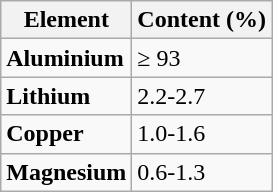<table class="wikitable">
<tr>
<th>Element</th>
<th>Content (%)</th>
</tr>
<tr>
<td><strong>Aluminium</strong></td>
<td>≥ 93</td>
</tr>
<tr>
<td><strong>Lithium</strong></td>
<td>2.2-2.7</td>
</tr>
<tr>
<td><strong>Copper</strong></td>
<td>1.0-1.6</td>
</tr>
<tr>
<td><strong>Magnesium</strong></td>
<td>0.6-1.3</td>
</tr>
</table>
